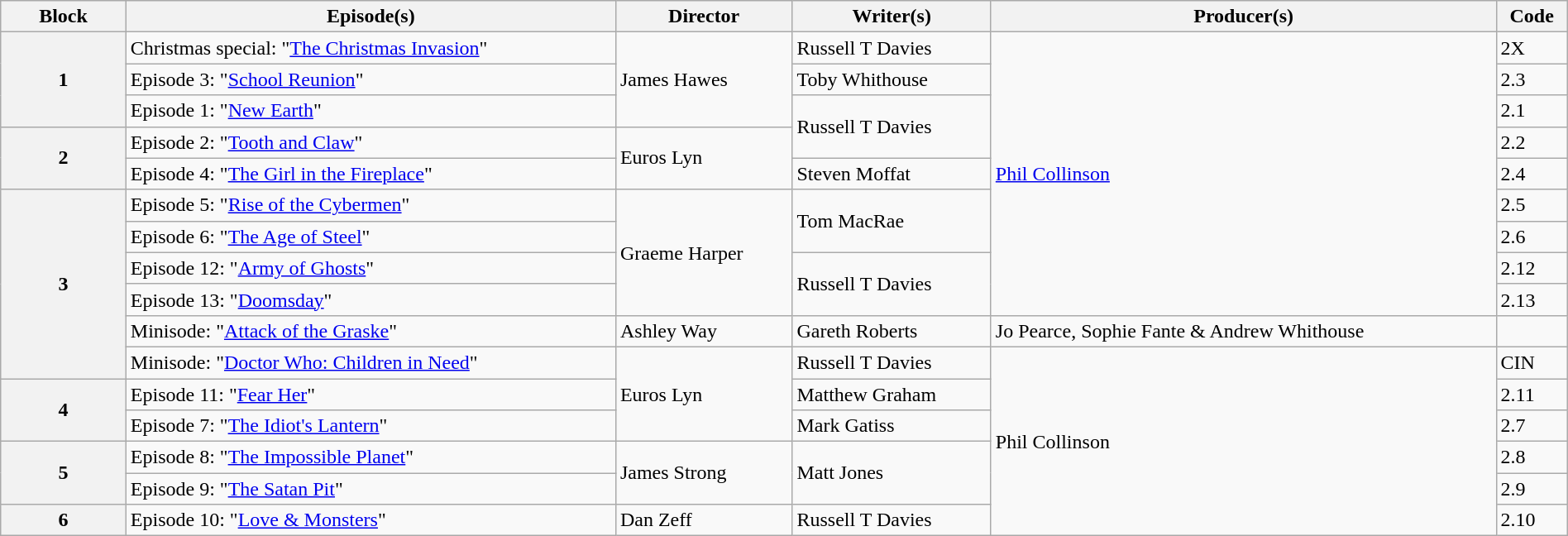<table class="wikitable" style="width:100%; margin-right:0;">
<tr>
<th style="width:8%">Block</th>
<th>Episode(s)</th>
<th>Director</th>
<th>Writer(s)</th>
<th>Producer(s)</th>
<th>Code</th>
</tr>
<tr>
<th rowspan="3">1</th>
<td>Christmas special: "<a href='#'>The Christmas Invasion</a>"</td>
<td rowspan="3">James Hawes</td>
<td>Russell T Davies</td>
<td rowspan="9"><a href='#'>Phil Collinson</a></td>
<td>2X</td>
</tr>
<tr>
<td>Episode 3: "<a href='#'>School Reunion</a>"</td>
<td>Toby Whithouse</td>
<td>2.3</td>
</tr>
<tr>
<td>Episode 1: "<a href='#'>New Earth</a>"</td>
<td rowspan="2">Russell T Davies</td>
<td>2.1</td>
</tr>
<tr>
<th rowspan="2">2</th>
<td>Episode 2: "<a href='#'>Tooth and Claw</a>"</td>
<td rowspan="2">Euros Lyn</td>
<td>2.2</td>
</tr>
<tr>
<td>Episode 4: "<a href='#'>The Girl in the Fireplace</a>"</td>
<td>Steven Moffat</td>
<td>2.4</td>
</tr>
<tr>
<th rowspan="6">3</th>
<td>Episode 5: "<a href='#'>Rise of the Cybermen</a>"</td>
<td rowspan="4">Graeme Harper</td>
<td rowspan="2">Tom MacRae</td>
<td>2.5</td>
</tr>
<tr>
<td>Episode 6: "<a href='#'>The Age of Steel</a>"</td>
<td>2.6</td>
</tr>
<tr>
<td>Episode 12: "<a href='#'>Army of Ghosts</a>"</td>
<td rowspan="2">Russell T Davies</td>
<td>2.12</td>
</tr>
<tr>
<td>Episode 13: "<a href='#'>Doomsday</a>"</td>
<td>2.13</td>
</tr>
<tr>
<td>Minisode: "<a href='#'>Attack of the Graske</a>"</td>
<td>Ashley Way</td>
<td>Gareth Roberts</td>
<td>Jo Pearce, Sophie Fante & Andrew Whithouse</td>
<td></td>
</tr>
<tr>
<td>Minisode: "<a href='#'>Doctor Who: Children in Need</a>"</td>
<td rowspan="3">Euros Lyn</td>
<td>Russell T Davies</td>
<td rowspan="6">Phil Collinson</td>
<td>CIN</td>
</tr>
<tr>
<th rowspan="2">4</th>
<td>Episode 11: "<a href='#'>Fear Her</a>"</td>
<td>Matthew Graham</td>
<td>2.11</td>
</tr>
<tr>
<td>Episode 7: "<a href='#'>The Idiot's Lantern</a>"</td>
<td>Mark Gatiss</td>
<td>2.7</td>
</tr>
<tr>
<th rowspan="2">5</th>
<td>Episode 8: "<a href='#'>The Impossible Planet</a>"</td>
<td rowspan="2">James Strong</td>
<td rowspan="2">Matt Jones</td>
<td>2.8</td>
</tr>
<tr>
<td>Episode 9: "<a href='#'>The Satan Pit</a>"</td>
<td>2.9</td>
</tr>
<tr>
<th>6</th>
<td>Episode 10: "<a href='#'>Love & Monsters</a>"</td>
<td>Dan Zeff</td>
<td>Russell T Davies</td>
<td>2.10</td>
</tr>
</table>
